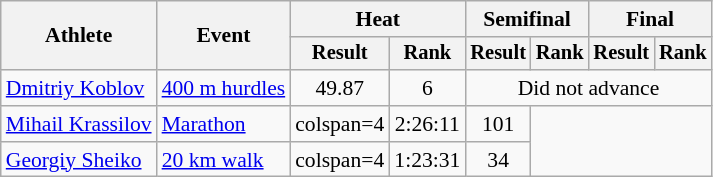<table class="wikitable" style="font-size:90%">
<tr>
<th rowspan="2">Athlete</th>
<th rowspan="2">Event</th>
<th colspan="2">Heat</th>
<th colspan="2">Semifinal</th>
<th colspan="2">Final</th>
</tr>
<tr style="font-size:95%">
<th>Result</th>
<th>Rank</th>
<th>Result</th>
<th>Rank</th>
<th>Result</th>
<th>Rank</th>
</tr>
<tr align=center>
<td align=left><a href='#'>Dmitriy Koblov</a></td>
<td align=left><a href='#'>400 m hurdles</a></td>
<td>49.87</td>
<td>6</td>
<td colspan=4>Did not advance</td>
</tr>
<tr align=center>
<td align=left><a href='#'>Mihail Krassilov</a></td>
<td align=left><a href='#'>Marathon</a></td>
<td>colspan=4 </td>
<td>2:26:11</td>
<td>101</td>
</tr>
<tr align=center>
<td align=left><a href='#'>Georgiy Sheiko</a></td>
<td align=left><a href='#'>20 km walk</a></td>
<td>colspan=4 </td>
<td>1:23:31</td>
<td>34</td>
</tr>
</table>
